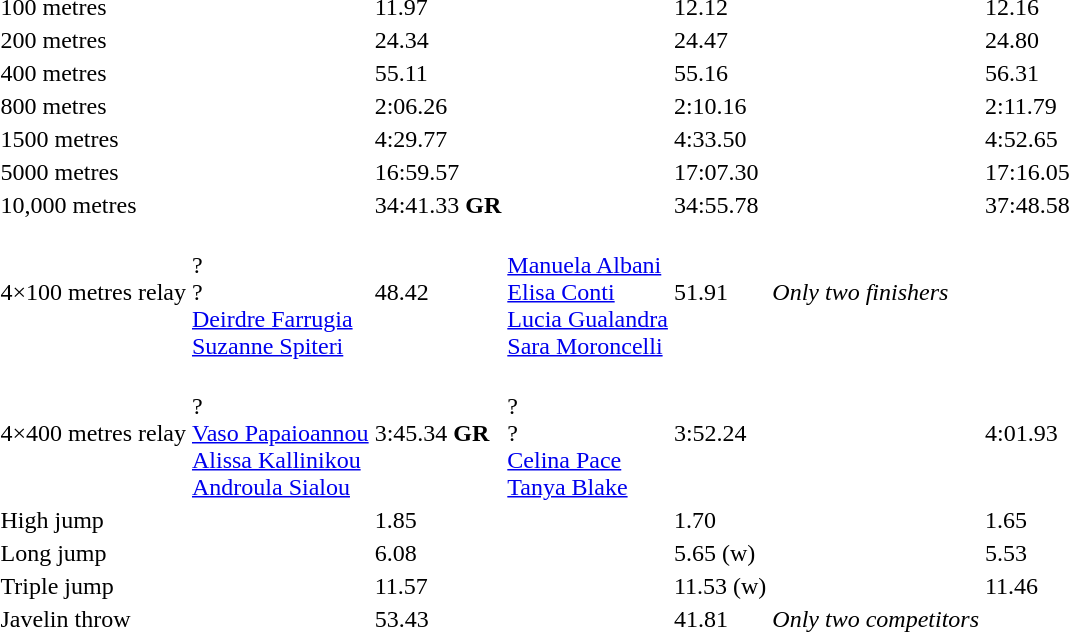<table>
<tr>
<td>100 metres</td>
<td></td>
<td>11.97</td>
<td></td>
<td>12.12</td>
<td></td>
<td>12.16</td>
</tr>
<tr>
<td>200 metres</td>
<td></td>
<td>24.34</td>
<td></td>
<td>24.47</td>
<td></td>
<td>24.80</td>
</tr>
<tr>
<td>400 metres</td>
<td></td>
<td>55.11</td>
<td></td>
<td>55.16</td>
<td></td>
<td>56.31</td>
</tr>
<tr>
<td>800 metres</td>
<td></td>
<td>2:06.26</td>
<td></td>
<td>2:10.16</td>
<td></td>
<td>2:11.79</td>
</tr>
<tr>
<td>1500 metres</td>
<td></td>
<td>4:29.77</td>
<td></td>
<td>4:33.50</td>
<td></td>
<td>4:52.65</td>
</tr>
<tr>
<td>5000 metres</td>
<td></td>
<td>16:59.57</td>
<td></td>
<td>17:07.30</td>
<td></td>
<td>17:16.05</td>
</tr>
<tr>
<td>10,000 metres</td>
<td></td>
<td>34:41.33 <strong>GR</strong></td>
<td></td>
<td>34:55.78</td>
<td></td>
<td>37:48.58</td>
</tr>
<tr>
<td>4×100 metres relay</td>
<td><br>?<br>?<br><a href='#'>Deirdre Farrugia</a><br><a href='#'>Suzanne Spiteri</a></td>
<td>48.42</td>
<td><br><a href='#'>Manuela Albani</a><br><a href='#'>Elisa Conti</a><br><a href='#'>Lucia Gualandra</a><br><a href='#'>Sara Moroncelli</a></td>
<td>51.91</td>
<td><em>Only two finishers</em></td>
<td></td>
</tr>
<tr>
<td>4×400 metres relay</td>
<td><br>?<br><a href='#'>Vaso Papaioannou</a><br><a href='#'>Alissa Kallinikou</a><br><a href='#'>Androula Sialou</a></td>
<td>3:45.34 <strong>GR</strong></td>
<td><br>?<br>?<br><a href='#'>Celina Pace</a><br><a href='#'>Tanya Blake</a></td>
<td>3:52.24</td>
<td></td>
<td>4:01.93</td>
</tr>
<tr>
<td>High jump</td>
<td></td>
<td>1.85</td>
<td></td>
<td>1.70</td>
<td></td>
<td>1.65</td>
</tr>
<tr>
<td>Long jump</td>
<td></td>
<td>6.08</td>
<td></td>
<td>5.65 (w)</td>
<td></td>
<td>5.53</td>
</tr>
<tr>
<td>Triple jump</td>
<td></td>
<td>11.57</td>
<td></td>
<td>11.53 (w)</td>
<td></td>
<td>11.46</td>
</tr>
<tr>
<td>Javelin throw</td>
<td></td>
<td>53.43</td>
<td></td>
<td>41.81</td>
<td><em>Only two competitors</em></td>
<td></td>
</tr>
</table>
